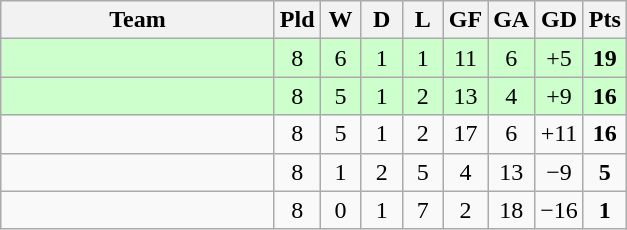<table class="wikitable" style="text-align: center;">
<tr>
<th width="175">Team</th>
<th width="20">Pld</th>
<th width="20">W</th>
<th width="20">D</th>
<th width="20">L</th>
<th width="20">GF</th>
<th width="20">GA</th>
<th width="20">GD</th>
<th width="20">Pts</th>
</tr>
<tr bgcolor="#ccffcc">
<td align="left"></td>
<td>8</td>
<td>6</td>
<td>1</td>
<td>1</td>
<td>11</td>
<td>6</td>
<td>+5</td>
<td><strong>19</strong></td>
</tr>
<tr bgcolor="#ccffcc">
<td align="left"></td>
<td>8</td>
<td>5</td>
<td>1</td>
<td>2</td>
<td>13</td>
<td>4</td>
<td>+9</td>
<td><strong>16</strong></td>
</tr>
<tr>
<td align="left"></td>
<td>8</td>
<td>5</td>
<td>1</td>
<td>2</td>
<td>17</td>
<td>6</td>
<td>+11</td>
<td><strong>16</strong></td>
</tr>
<tr>
<td align="left"></td>
<td>8</td>
<td>1</td>
<td>2</td>
<td>5</td>
<td>4</td>
<td>13</td>
<td>−9</td>
<td><strong>5</strong></td>
</tr>
<tr>
<td align="left"></td>
<td>8</td>
<td>0</td>
<td>1</td>
<td>7</td>
<td>2</td>
<td>18</td>
<td>−16</td>
<td><strong>1</strong></td>
</tr>
</table>
